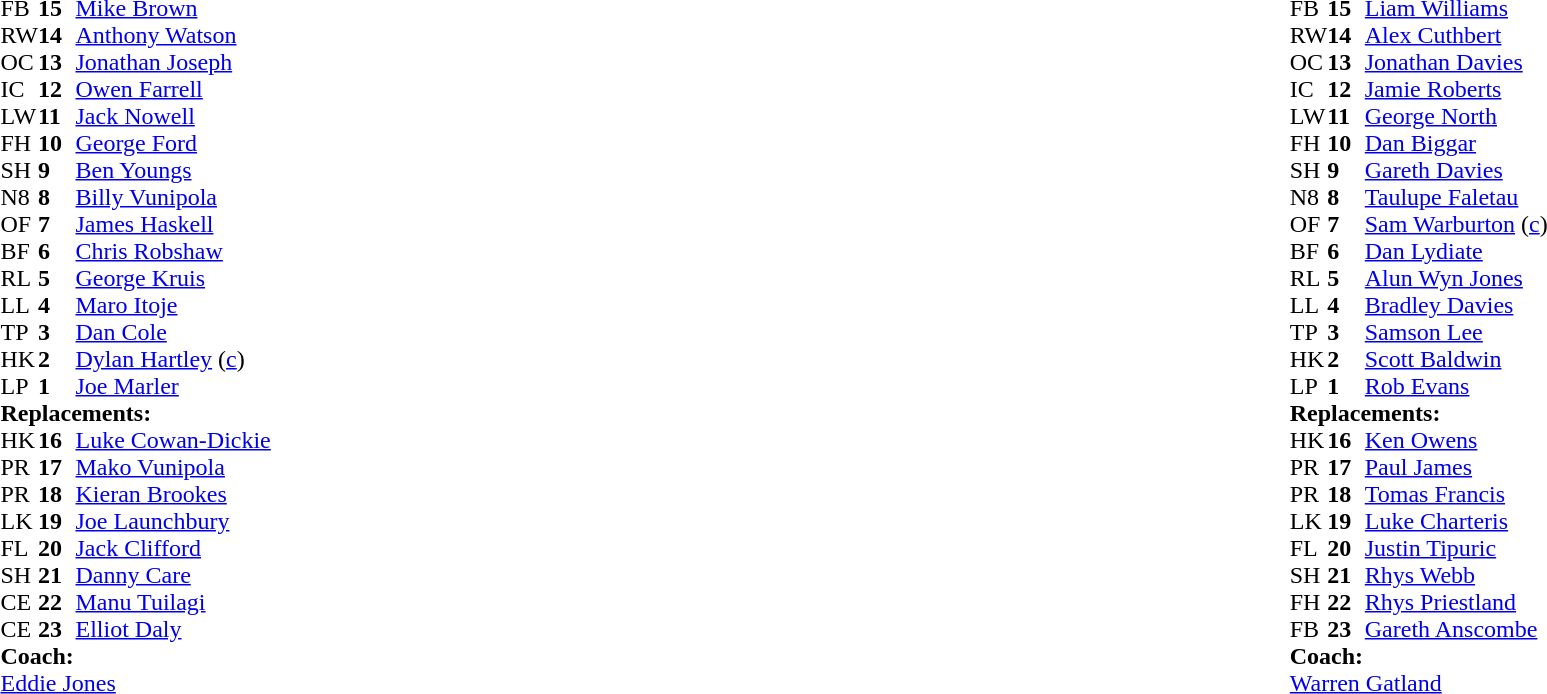<table style="width:100%">
<tr>
<td style="vertical-align:top; width:50%"><br><table cellspacing="0" cellpadding="0">
<tr>
<th width="25"></th>
<th width="25"></th>
</tr>
<tr>
<td>FB</td>
<td><strong>15</strong></td>
<td><a href='#'>Mike Brown</a></td>
</tr>
<tr>
<td>RW</td>
<td><strong>14</strong></td>
<td><a href='#'>Anthony Watson</a></td>
</tr>
<tr>
<td>OC</td>
<td><strong>13</strong></td>
<td><a href='#'>Jonathan Joseph</a></td>
<td></td>
<td></td>
</tr>
<tr>
<td>IC</td>
<td><strong>12</strong></td>
<td><a href='#'>Owen Farrell</a></td>
</tr>
<tr>
<td>LW</td>
<td><strong>11</strong></td>
<td><a href='#'>Jack Nowell</a></td>
</tr>
<tr>
<td>FH</td>
<td><strong>10</strong></td>
<td><a href='#'>George Ford</a></td>
<td></td>
<td></td>
</tr>
<tr>
<td>SH</td>
<td><strong>9</strong></td>
<td><a href='#'>Ben Youngs</a></td>
<td></td>
<td></td>
</tr>
<tr>
<td>N8</td>
<td><strong>8</strong></td>
<td><a href='#'>Billy Vunipola</a></td>
</tr>
<tr>
<td>OF</td>
<td><strong>7</strong></td>
<td><a href='#'>James Haskell</a></td>
<td></td>
<td></td>
</tr>
<tr>
<td>BF</td>
<td><strong>6</strong></td>
<td><a href='#'>Chris Robshaw</a></td>
<td></td>
<td></td>
</tr>
<tr>
<td>RL</td>
<td><strong>5</strong></td>
<td><a href='#'>George Kruis</a></td>
<td></td>
<td></td>
</tr>
<tr>
<td>LL</td>
<td><strong>4</strong></td>
<td><a href='#'>Maro Itoje</a></td>
</tr>
<tr>
<td>TP</td>
<td><strong>3</strong></td>
<td><a href='#'>Dan Cole</a></td>
<td></td>
</tr>
<tr>
<td>HK</td>
<td><strong>2</strong></td>
<td><a href='#'>Dylan Hartley</a> (<a href='#'>c</a>)</td>
<td></td>
<td></td>
</tr>
<tr>
<td>LP</td>
<td><strong>1</strong></td>
<td><a href='#'>Joe Marler</a></td>
<td></td>
<td></td>
</tr>
<tr>
<td colspan=3><strong>Replacements:</strong></td>
</tr>
<tr>
<td>HK</td>
<td><strong>16</strong></td>
<td><a href='#'>Luke Cowan-Dickie</a></td>
<td></td>
<td></td>
</tr>
<tr>
<td>PR</td>
<td><strong>17</strong></td>
<td><a href='#'>Mako Vunipola</a></td>
<td></td>
<td></td>
</tr>
<tr>
<td>PR</td>
<td><strong>18</strong></td>
<td><a href='#'>Kieran Brookes</a></td>
<td></td>
<td></td>
</tr>
<tr>
<td>LK</td>
<td><strong>19</strong></td>
<td><a href='#'>Joe Launchbury</a></td>
<td></td>
<td></td>
</tr>
<tr>
<td>FL</td>
<td><strong>20</strong></td>
<td><a href='#'>Jack Clifford</a></td>
<td></td>
<td></td>
</tr>
<tr>
<td>SH</td>
<td><strong>21</strong></td>
<td><a href='#'>Danny Care</a></td>
<td></td>
<td></td>
</tr>
<tr>
<td>CE</td>
<td><strong>22</strong></td>
<td><a href='#'>Manu Tuilagi</a></td>
<td></td>
<td></td>
</tr>
<tr>
<td>CE</td>
<td><strong>23</strong></td>
<td><a href='#'>Elliot Daly</a></td>
<td></td>
<td></td>
</tr>
<tr>
<td colspan=3><strong>Coach:</strong></td>
</tr>
<tr>
<td colspan="4"> <a href='#'>Eddie Jones</a></td>
</tr>
</table>
</td>
<td style="vertical-align:top"></td>
<td style="vertical-align:top; width:50%"><br><table cellspacing="0" cellpadding="0" style="margin:auto">
<tr>
<th width="25"></th>
<th width="25"></th>
</tr>
<tr>
<td>FB</td>
<td><strong>15</strong></td>
<td><a href='#'>Liam Williams</a></td>
</tr>
<tr>
<td>RW</td>
<td><strong>14</strong></td>
<td><a href='#'>Alex Cuthbert</a></td>
</tr>
<tr>
<td>OC</td>
<td><strong>13</strong></td>
<td><a href='#'>Jonathan Davies</a></td>
</tr>
<tr>
<td>IC</td>
<td><strong>12</strong></td>
<td><a href='#'>Jamie Roberts</a></td>
</tr>
<tr>
<td>LW</td>
<td><strong>11</strong></td>
<td><a href='#'>George North</a></td>
</tr>
<tr>
<td>FH</td>
<td><strong>10</strong></td>
<td><a href='#'>Dan Biggar</a></td>
<td></td>
<td></td>
</tr>
<tr>
<td>SH</td>
<td><strong>9</strong></td>
<td><a href='#'>Gareth Davies</a></td>
<td></td>
<td></td>
</tr>
<tr>
<td>N8</td>
<td><strong>8</strong></td>
<td><a href='#'>Taulupe Faletau</a></td>
</tr>
<tr>
<td>OF</td>
<td><strong>7</strong></td>
<td><a href='#'>Sam Warburton</a> (<a href='#'>c</a>)</td>
<td></td>
<td></td>
</tr>
<tr>
<td>BF</td>
<td><strong>6</strong></td>
<td><a href='#'>Dan Lydiate</a></td>
</tr>
<tr>
<td>RL</td>
<td><strong>5</strong></td>
<td><a href='#'>Alun Wyn Jones</a></td>
<td></td>
<td></td>
</tr>
<tr>
<td>LL</td>
<td><strong>4</strong></td>
<td><a href='#'>Bradley Davies</a></td>
</tr>
<tr>
<td>TP</td>
<td><strong>3</strong></td>
<td><a href='#'>Samson Lee</a></td>
<td></td>
<td></td>
</tr>
<tr>
<td>HK</td>
<td><strong>2</strong></td>
<td><a href='#'>Scott Baldwin</a></td>
<td></td>
<td></td>
</tr>
<tr>
<td>LP</td>
<td><strong>1</strong></td>
<td><a href='#'>Rob Evans</a></td>
<td></td>
<td></td>
</tr>
<tr>
<td colspan=3><strong>Replacements:</strong></td>
</tr>
<tr>
<td>HK</td>
<td><strong>16</strong></td>
<td><a href='#'>Ken Owens</a></td>
<td></td>
<td></td>
</tr>
<tr>
<td>PR</td>
<td><strong>17</strong></td>
<td><a href='#'>Paul James</a></td>
<td></td>
<td></td>
</tr>
<tr>
<td>PR</td>
<td><strong>18</strong></td>
<td><a href='#'>Tomas Francis</a></td>
<td></td>
<td></td>
</tr>
<tr>
<td>LK</td>
<td><strong>19</strong></td>
<td><a href='#'>Luke Charteris</a></td>
<td></td>
<td></td>
</tr>
<tr>
<td>FL</td>
<td><strong>20</strong></td>
<td><a href='#'>Justin Tipuric</a></td>
<td></td>
<td></td>
</tr>
<tr>
<td>SH</td>
<td><strong>21</strong></td>
<td><a href='#'>Rhys Webb</a></td>
<td></td>
<td></td>
</tr>
<tr>
<td>FH</td>
<td><strong>22</strong></td>
<td><a href='#'>Rhys Priestland</a></td>
<td></td>
<td></td>
</tr>
<tr>
<td>FB</td>
<td><strong>23</strong></td>
<td><a href='#'>Gareth Anscombe</a></td>
</tr>
<tr>
<td colspan=3><strong>Coach:</strong></td>
</tr>
<tr>
<td colspan="4"> <a href='#'>Warren Gatland</a></td>
</tr>
</table>
</td>
</tr>
</table>
